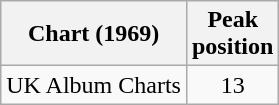<table class="wikitable" align=center>
<tr>
<th>Chart (1969)</th>
<th>Peak<br>position</th>
</tr>
<tr>
<td>UK Album Charts</td>
<td align=center>13</td>
</tr>
</table>
